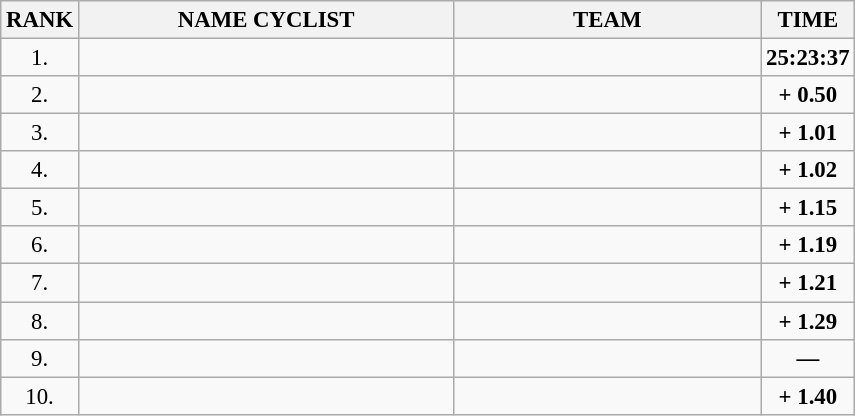<table class="wikitable" style="font-size:95%;">
<tr>
<th>RANK</th>
<th align="left" style="width: 16em">NAME CYCLIST</th>
<th align="left" style="width: 13em">TEAM</th>
<th>TIME</th>
</tr>
<tr>
<td align="center">1.</td>
<td></td>
<td></td>
<td align="center"><strong>25:23:37</strong></td>
</tr>
<tr>
<td align="center">2.</td>
<td></td>
<td></td>
<td align="center"><strong>+ 0.50</strong></td>
</tr>
<tr>
<td align="center">3.</td>
<td></td>
<td></td>
<td align="center"><strong>+ 1.01</strong></td>
</tr>
<tr>
<td align="center">4.</td>
<td></td>
<td></td>
<td align="center"><strong>+ 1.02</strong></td>
</tr>
<tr>
<td align="center">5.</td>
<td></td>
<td></td>
<td align="center"><strong>+ 1.15</strong></td>
</tr>
<tr>
<td align="center">6.</td>
<td></td>
<td></td>
<td align="center"><strong>+ 1.19</strong></td>
</tr>
<tr>
<td align="center">7.</td>
<td></td>
<td></td>
<td align="center"><strong>+ 1.21</strong></td>
</tr>
<tr>
<td align="center">8.</td>
<td></td>
<td></td>
<td align="center"><strong>+ 1.29</strong></td>
</tr>
<tr>
<td align="center">9.</td>
<td></td>
<td></td>
<td align="center"><strong>—</strong></td>
</tr>
<tr>
<td align="center">10.</td>
<td></td>
<td></td>
<td align="center"><strong>+ 1.40</strong></td>
</tr>
</table>
